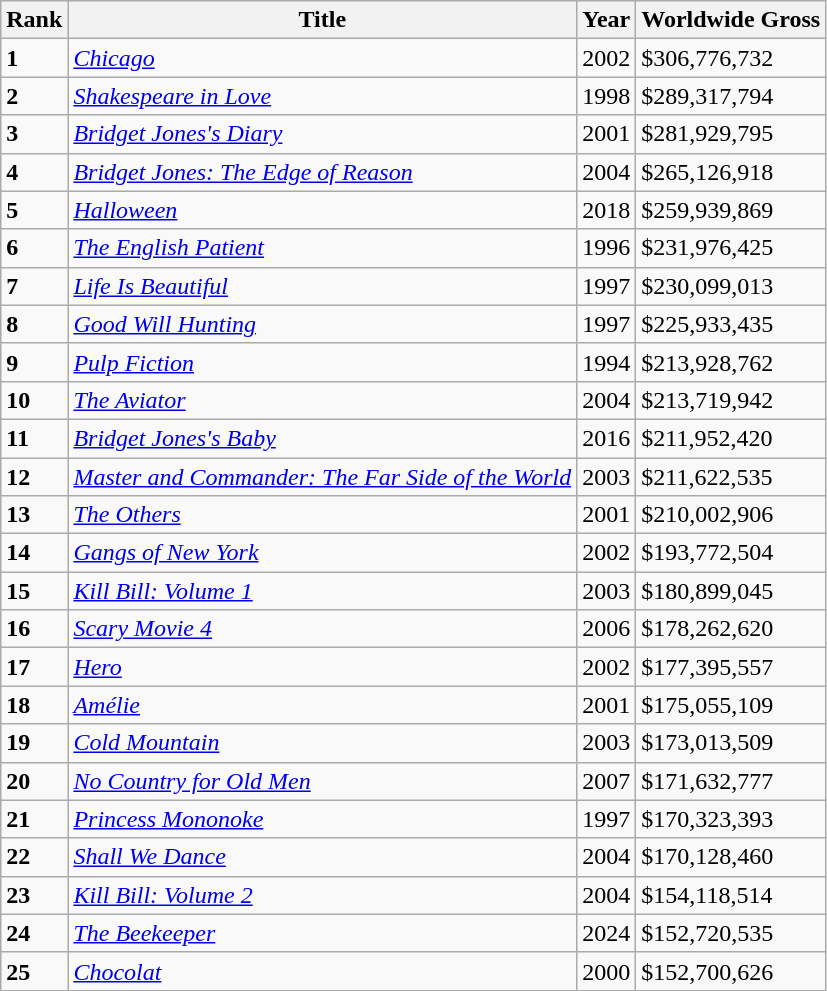<table class="wikitable sortable">
<tr>
<th>Rank</th>
<th>Title</th>
<th>Year</th>
<th>Worldwide Gross</th>
</tr>
<tr>
<td><strong>1</strong></td>
<td><a href='#'><em>Chicago</em></a></td>
<td>2002</td>
<td>$306,776,732</td>
</tr>
<tr>
<td><strong>2</strong></td>
<td><em><a href='#'>Shakespeare in Love</a></em></td>
<td>1998</td>
<td>$289,317,794</td>
</tr>
<tr>
<td><strong>3</strong></td>
<td><em><a href='#'>Bridget Jones's Diary</a></em></td>
<td>2001</td>
<td>$281,929,795</td>
</tr>
<tr>
<td><strong>4</strong></td>
<td><em><a href='#'>Bridget Jones: The Edge of Reason</a></em></td>
<td>2004</td>
<td>$265,126,918</td>
</tr>
<tr>
<td><strong>5</strong></td>
<td><a href='#'><em>Halloween</em></a></td>
<td>2018</td>
<td>$259,939,869</td>
</tr>
<tr>
<td><strong>6</strong></td>
<td><em><a href='#'>The English Patient</a></em></td>
<td>1996</td>
<td>$231,976,425</td>
</tr>
<tr>
<td><strong>7</strong></td>
<td><em><a href='#'>Life Is Beautiful</a></em></td>
<td>1997</td>
<td>$230,099,013</td>
</tr>
<tr>
<td><strong>8</strong></td>
<td><em><a href='#'>Good Will Hunting</a></em></td>
<td>1997</td>
<td>$225,933,435</td>
</tr>
<tr>
<td><strong>9</strong></td>
<td><em><a href='#'>Pulp Fiction</a></em></td>
<td>1994</td>
<td>$213,928,762</td>
</tr>
<tr>
<td><strong>10</strong></td>
<td><em><a href='#'>The Aviator</a></em></td>
<td>2004</td>
<td>$213,719,942</td>
</tr>
<tr>
<td><strong>11</strong></td>
<td><em><a href='#'>Bridget Jones's Baby</a></em></td>
<td>2016</td>
<td>$211,952,420</td>
</tr>
<tr>
<td><strong>12</strong></td>
<td><em><a href='#'>Master and Commander: The Far Side of the World</a></em></td>
<td>2003</td>
<td>$211,622,535</td>
</tr>
<tr>
<td><strong>13</strong></td>
<td><em><a href='#'>The Others</a></em></td>
<td>2001</td>
<td>$210,002,906</td>
</tr>
<tr>
<td><strong>14</strong></td>
<td><em><a href='#'>Gangs of New York</a></em></td>
<td>2002</td>
<td>$193,772,504</td>
</tr>
<tr>
<td><strong>15</strong></td>
<td><em><a href='#'>Kill Bill: Volume 1</a></em></td>
<td>2003</td>
<td>$180,899,045</td>
</tr>
<tr>
<td><strong>16</strong></td>
<td><em><a href='#'>Scary Movie 4</a></em></td>
<td>2006</td>
<td>$178,262,620</td>
</tr>
<tr>
<td><strong>17</strong></td>
<td><em><a href='#'>Hero</a></em></td>
<td>2002</td>
<td>$177,395,557</td>
</tr>
<tr>
<td><strong>18</strong></td>
<td><em><a href='#'>Amélie</a></em></td>
<td>2001</td>
<td>$175,055,109</td>
</tr>
<tr>
<td><strong>19</strong></td>
<td><em><a href='#'>Cold Mountain</a></em></td>
<td>2003</td>
<td>$173,013,509</td>
</tr>
<tr>
<td><strong>20</strong></td>
<td><em><a href='#'>No Country for Old Men</a></em></td>
<td>2007</td>
<td>$171,632,777</td>
</tr>
<tr>
<td><strong>21</strong></td>
<td><em><a href='#'>Princess Mononoke</a></em></td>
<td>1997</td>
<td>$170,323,393</td>
</tr>
<tr>
<td><strong>22</strong></td>
<td><em><a href='#'>Shall We Dance</a></em></td>
<td>2004</td>
<td>$170,128,460</td>
</tr>
<tr>
<td><strong>23</strong></td>
<td><em><a href='#'>Kill Bill: Volume 2</a></em></td>
<td>2004</td>
<td>$154,118,514</td>
</tr>
<tr>
<td><strong>24</strong></td>
<td><em><a href='#'>The Beekeeper</a></em></td>
<td>2024</td>
<td>$152,720,535</td>
</tr>
<tr>
<td><strong>25</strong></td>
<td><em><a href='#'>Chocolat</a></em></td>
<td>2000</td>
<td>$152,700,626</td>
</tr>
</table>
